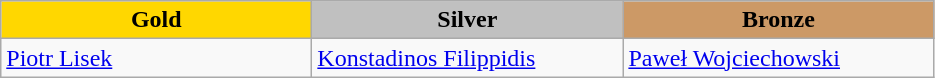<table class="wikitable" style="text-align:left">
<tr align="center">
<td width=200 bgcolor=gold><strong>Gold</strong></td>
<td width=200 bgcolor=silver><strong>Silver</strong></td>
<td width=200 bgcolor=CC9966><strong>Bronze</strong></td>
</tr>
<tr>
<td><a href='#'>Piotr Lisek</a><br><em></em></td>
<td><a href='#'>Konstadinos Filippidis</a><br><em></em></td>
<td><a href='#'>Paweł Wojciechowski</a><br><em></em></td>
</tr>
</table>
